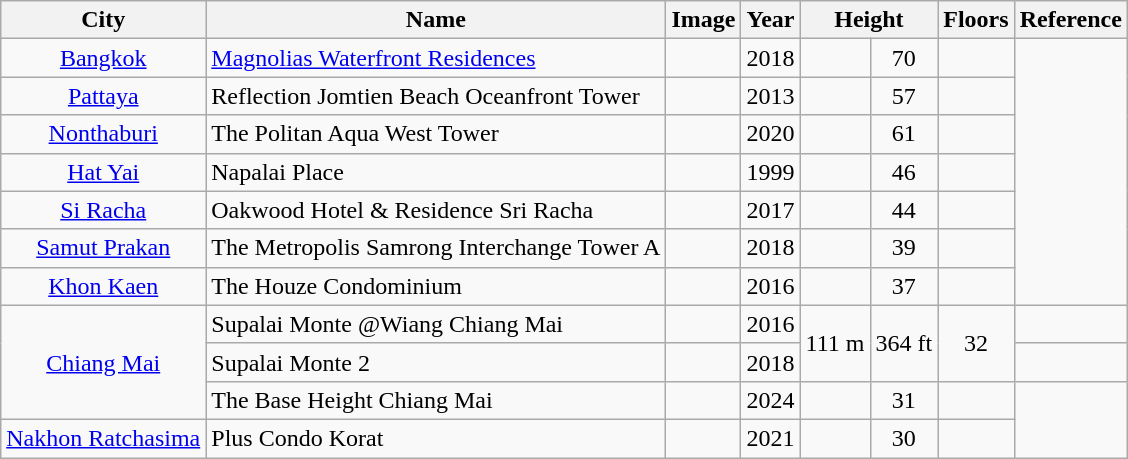<table class="wikitable sortable static-row-numbers" style="text-align:center">
<tr>
<th>City</th>
<th>Name</th>
<th class="unsortable">Image</th>
<th>Year</th>
<th Colspan=2>Height</th>
<th>Floors</th>
<th class="unsortable">Reference</th>
</tr>
<tr>
<td><a href='#'>Bangkok</a></td>
<td align="left"><a href='#'>Magnolias Waterfront Residences</a></td>
<td></td>
<td>2018</td>
<td></td>
<td>70</td>
<td></td>
</tr>
<tr>
<td><a href='#'>Pattaya</a></td>
<td align="left">Reflection Jomtien Beach Oceanfront Tower</td>
<td></td>
<td>2013</td>
<td></td>
<td>57</td>
<td></td>
</tr>
<tr>
<td><a href='#'>Nonthaburi</a></td>
<td align="left">The Politan Aqua West Tower</td>
<td></td>
<td>2020</td>
<td></td>
<td>61</td>
<td></td>
</tr>
<tr>
<td><a href='#'>Hat Yai</a></td>
<td align="left">Napalai Place</td>
<td></td>
<td>1999</td>
<td></td>
<td>46</td>
<td></td>
</tr>
<tr>
<td><a href='#'>Si Racha</a></td>
<td align="left">Oakwood Hotel & Residence Sri Racha</td>
<td></td>
<td>2017</td>
<td></td>
<td>44</td>
<td></td>
</tr>
<tr>
<td><a href='#'>Samut Prakan</a></td>
<td align="left">The Metropolis Samrong Interchange Tower A</td>
<td></td>
<td>2018</td>
<td></td>
<td>39</td>
<td></td>
</tr>
<tr>
<td><a href='#'>Khon Kaen</a></td>
<td align="left">The Houze Condominium</td>
<td></td>
<td>2016</td>
<td></td>
<td>37</td>
<td></td>
</tr>
<tr>
<td rowspan="3"><a href='#'>Chiang Mai</a></td>
<td align="left">Supalai Monte @Wiang Chiang Mai</td>
<td></td>
<td>2016</td>
<td rowspan=2>111 m</td>
<td rowspan=2>364 ft</td>
<td rowspan=2>32</td>
<td></td>
</tr>
<tr>
<td align="left">Supalai Monte 2</td>
<td></td>
<td>2018</td>
<td></td>
</tr>
<tr>
<td align="left">The Base Height Chiang Mai</td>
<td></td>
<td>2024</td>
<td></td>
<td>31</td>
<td></td>
</tr>
<tr>
<td><a href='#'>Nakhon Ratchasima</a></td>
<td align="left">Plus Condo Korat</td>
<td></td>
<td>2021</td>
<td></td>
<td>30</td>
<td></td>
</tr>
</table>
